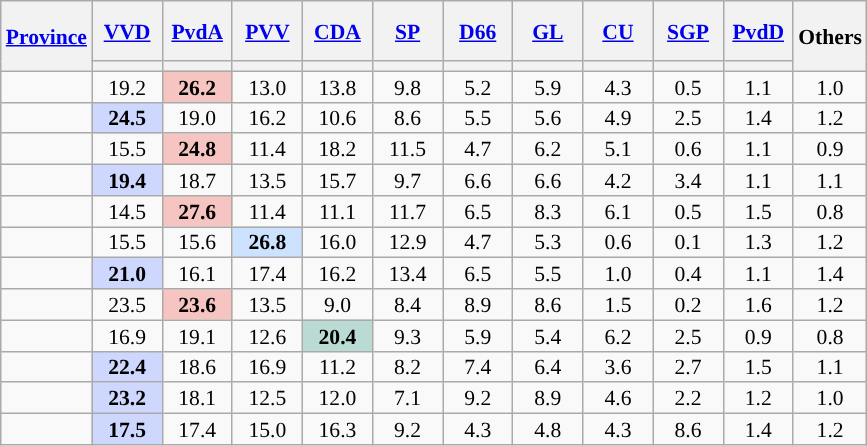<table class="wikitable sortable" style="text-align:center;font-size:90%;line-height:14px">
<tr style="height:40px;">
<th rowspan="2"><a href='#'>Province</a></th>
<th style="width:40px;"><a href='#'>VVD</a></th>
<th style="width:40px;"><a href='#'>PvdA</a></th>
<th style="width:40px;"><a href='#'>PVV</a></th>
<th style="width:40px;"><a href='#'>CDA</a></th>
<th style="width:40px;"><a href='#'>SP</a></th>
<th style="width:40px;"><a href='#'>D66</a></th>
<th style="width:40px;"><a href='#'>GL</a></th>
<th style="width:40px;"><a href='#'>CU</a></th>
<th style="width:40px;"><a href='#'>SGP</a></th>
<th style="width:40px;"><a href='#'>PvdD</a></th>
<th style="width:40px;" rowspan="2">Others</th>
</tr>
<tr>
<th style="background:"></th>
<th style="background:"></th>
<th style="background:"></th>
<th style="background:"></th>
<th style="background:"></th>
<th style="background:"></th>
<th style="background:"></th>
<th style="background:"></th>
<th style="background:"></th>
<th style="background:"></th>
</tr>
<tr>
<td align="left"></td>
<td>19.2</td>
<td style="background:#F6C5C1;"><strong>26.2</strong></td>
<td>13.0</td>
<td>13.8</td>
<td>9.8</td>
<td>5.2</td>
<td>5.9</td>
<td>4.3</td>
<td>0.5</td>
<td>1.1</td>
<td>1.0</td>
</tr>
<tr>
<td align="left"></td>
<td style="background:#CED7FD;"><strong>24.5</strong></td>
<td>19.0</td>
<td>16.2</td>
<td>10.6</td>
<td>8.6</td>
<td>5.5</td>
<td>5.6</td>
<td>4.9</td>
<td>2.5</td>
<td>1.4</td>
<td>1.2</td>
</tr>
<tr>
<td align="left"></td>
<td>15.5</td>
<td style="background:#F6C5C1;"><strong>24.8</strong></td>
<td>11.4</td>
<td>18.2</td>
<td>11.5</td>
<td>4.7</td>
<td>6.2</td>
<td>5.1</td>
<td>0.6</td>
<td>1.1</td>
<td>0.9</td>
</tr>
<tr>
<td align="left"></td>
<td style="background:#CED7FD;"><strong>19.4</strong></td>
<td>18.7</td>
<td>13.5</td>
<td>15.7</td>
<td>9.7</td>
<td>6.6</td>
<td>6.6</td>
<td>4.2</td>
<td>3.4</td>
<td>1.1</td>
<td>1.1</td>
</tr>
<tr>
<td align="left"></td>
<td>14.5</td>
<td style="background:#F6C5C1;"><strong>27.6</strong></td>
<td>11.4</td>
<td>11.1</td>
<td>11.7</td>
<td>6.5</td>
<td>8.3</td>
<td>6.1</td>
<td>0.5</td>
<td>1.5</td>
<td>0.8</td>
</tr>
<tr>
<td align="left"></td>
<td>15.5</td>
<td>15.6</td>
<td style="background:#CDE2FE;"><strong>26.8</strong></td>
<td>16.0</td>
<td>12.9</td>
<td>4.7</td>
<td>5.3</td>
<td>0.6</td>
<td>0.1</td>
<td>1.3</td>
<td>1.2</td>
</tr>
<tr>
<td align="left"></td>
<td style="background:#CED7FD;"><strong>21.0</strong></td>
<td>16.1</td>
<td>17.4</td>
<td>16.2</td>
<td>13.4</td>
<td>6.5</td>
<td>5.5</td>
<td>1.0</td>
<td>0.4</td>
<td>1.1</td>
<td>1.4</td>
</tr>
<tr>
<td align="left"></td>
<td>23.5</td>
<td style="background:#F6C5C1;"><strong>23.6</strong></td>
<td>13.5</td>
<td>9.0</td>
<td>8.4</td>
<td>8.9</td>
<td>8.6</td>
<td>1.5</td>
<td>0.2</td>
<td>1.6</td>
<td>1.2</td>
</tr>
<tr>
<td align="left"></td>
<td>16.9</td>
<td>19.1</td>
<td>12.6</td>
<td style="background:#BADBD3;"><strong>20.4</strong></td>
<td>9.3</td>
<td>5.9</td>
<td>5.4</td>
<td>6.2</td>
<td>2.5</td>
<td>0.9</td>
<td>0.8</td>
</tr>
<tr>
<td align="left"></td>
<td style="background:#CED7FD;"><strong>22.4</strong></td>
<td>18.6</td>
<td>16.9</td>
<td>11.2</td>
<td>8.2</td>
<td>7.4</td>
<td>6.4</td>
<td>3.6</td>
<td>2.7</td>
<td>1.5</td>
<td>1.1</td>
</tr>
<tr>
<td align="left"></td>
<td style="background:#CED7FD;"><strong>23.2</strong></td>
<td>18.1</td>
<td>12.5</td>
<td>12.0</td>
<td>7.1</td>
<td>9.2</td>
<td>8.9</td>
<td>4.6</td>
<td>2.2</td>
<td>1.2</td>
<td>1.0</td>
</tr>
<tr>
<td align="left"></td>
<td style="background:#CED7FD;"><strong>17.5</strong></td>
<td>17.4</td>
<td>15.0</td>
<td>16.3</td>
<td>9.2</td>
<td>4.3</td>
<td>4.8</td>
<td>4.3</td>
<td>8.6</td>
<td>1.4</td>
<td>1.2</td>
</tr>
</table>
